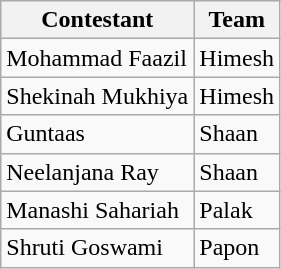<table class="wikitable sortable plainrowheaders">
<tr>
<th>Contestant</th>
<th>Team</th>
</tr>
<tr>
<td>Mohammad Faazil</td>
<td>Himesh</td>
</tr>
<tr>
<td>Shekinah Mukhiya</td>
<td>Himesh</td>
</tr>
<tr>
<td>Guntaas</td>
<td>Shaan</td>
</tr>
<tr>
<td>Neelanjana Ray</td>
<td>Shaan</td>
</tr>
<tr>
<td>Manashi Sahariah</td>
<td>Palak</td>
</tr>
<tr>
<td>Shruti Goswami</td>
<td>Papon</td>
</tr>
</table>
